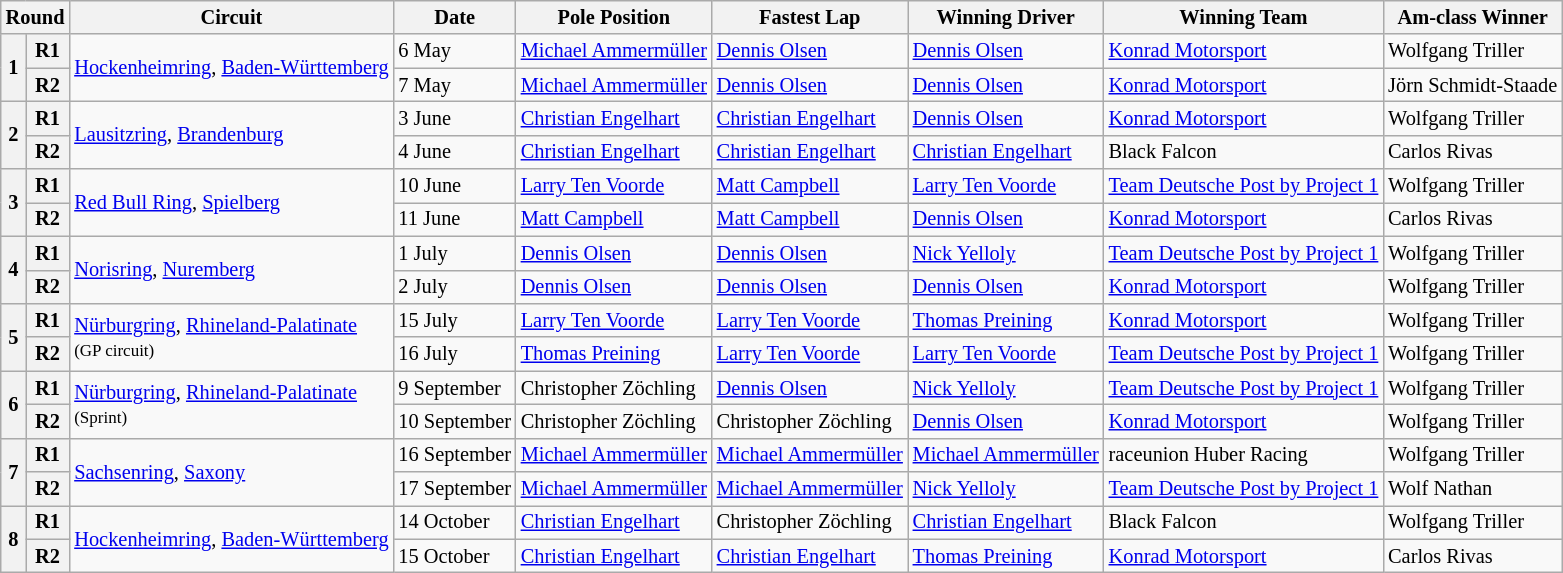<table class="wikitable" style="font-size: 85%">
<tr>
<th colspan=2>Round</th>
<th>Circuit</th>
<th>Date</th>
<th>Pole Position</th>
<th>Fastest Lap</th>
<th>Winning Driver</th>
<th>Winning Team</th>
<th>Am-class Winner</th>
</tr>
<tr>
<th rowspan=2>1</th>
<th>R1</th>
<td rowspan=2> <a href='#'>Hockenheimring</a>, <a href='#'>Baden-Württemberg</a></td>
<td>6 May</td>
<td> <a href='#'>Michael Ammermüller</a></td>
<td> <a href='#'>Dennis Olsen</a></td>
<td> <a href='#'>Dennis Olsen</a></td>
<td> <a href='#'>Konrad Motorsport</a></td>
<td> Wolfgang Triller</td>
</tr>
<tr>
<th>R2</th>
<td>7 May</td>
<td> <a href='#'>Michael Ammermüller</a></td>
<td> <a href='#'>Dennis Olsen</a></td>
<td> <a href='#'>Dennis Olsen</a></td>
<td> <a href='#'>Konrad Motorsport</a></td>
<td> Jörn Schmidt-Staade</td>
</tr>
<tr>
<th rowspan=2>2</th>
<th>R1</th>
<td rowspan=2> <a href='#'>Lausitzring</a>, <a href='#'>Brandenburg</a></td>
<td>3 June</td>
<td> <a href='#'>Christian Engelhart</a></td>
<td> <a href='#'>Christian Engelhart</a></td>
<td> <a href='#'>Dennis Olsen</a></td>
<td> <a href='#'>Konrad Motorsport</a></td>
<td> Wolfgang Triller</td>
</tr>
<tr>
<th>R2</th>
<td>4 June</td>
<td> <a href='#'>Christian Engelhart</a></td>
<td> <a href='#'>Christian Engelhart</a></td>
<td> <a href='#'>Christian Engelhart</a></td>
<td> Black Falcon</td>
<td> Carlos Rivas</td>
</tr>
<tr>
<th rowspan=2>3</th>
<th>R1</th>
<td rowspan=2> <a href='#'>Red Bull Ring</a>, <a href='#'>Spielberg</a></td>
<td>10 June</td>
<td> <a href='#'>Larry Ten Voorde</a></td>
<td> <a href='#'>Matt Campbell</a></td>
<td> <a href='#'>Larry Ten Voorde</a></td>
<td> <a href='#'>Team Deutsche Post by Project 1</a></td>
<td> Wolfgang Triller</td>
</tr>
<tr>
<th>R2</th>
<td>11 June</td>
<td> <a href='#'>Matt Campbell</a></td>
<td> <a href='#'>Matt Campbell</a></td>
<td> <a href='#'>Dennis Olsen</a></td>
<td> <a href='#'>Konrad Motorsport</a></td>
<td> Carlos Rivas</td>
</tr>
<tr>
<th rowspan=2>4</th>
<th>R1</th>
<td rowspan=2> <a href='#'>Norisring</a>, <a href='#'>Nuremberg</a></td>
<td>1 July</td>
<td> <a href='#'>Dennis Olsen</a></td>
<td> <a href='#'>Dennis Olsen</a></td>
<td> <a href='#'>Nick Yelloly</a></td>
<td> <a href='#'>Team Deutsche Post by Project 1</a></td>
<td> Wolfgang Triller</td>
</tr>
<tr>
<th>R2</th>
<td>2 July</td>
<td> <a href='#'>Dennis Olsen</a></td>
<td> <a href='#'>Dennis Olsen</a></td>
<td> <a href='#'>Dennis Olsen</a></td>
<td> <a href='#'>Konrad Motorsport</a></td>
<td> Wolfgang Triller</td>
</tr>
<tr>
<th rowspan=2>5</th>
<th>R1</th>
<td rowspan=2>  <a href='#'>Nürburgring</a>, <a href='#'>Rhineland-Palatinate</a><br><small>(GP circuit)</small></td>
<td>15 July</td>
<td> <a href='#'>Larry Ten Voorde</a></td>
<td> <a href='#'>Larry Ten Voorde</a></td>
<td> <a href='#'>Thomas Preining</a></td>
<td> <a href='#'>Konrad Motorsport</a></td>
<td> Wolfgang Triller</td>
</tr>
<tr>
<th>R2</th>
<td>16 July</td>
<td> <a href='#'>Thomas Preining</a></td>
<td> <a href='#'>Larry Ten Voorde</a></td>
<td> <a href='#'>Larry Ten Voorde</a></td>
<td> <a href='#'>Team Deutsche Post by Project 1</a></td>
<td> Wolfgang Triller</td>
</tr>
<tr>
<th rowspan=2>6</th>
<th>R1</th>
<td rowspan=2>  <a href='#'>Nürburgring</a>, <a href='#'>Rhineland-Palatinate</a><br><small>(Sprint)</small></td>
<td>9 September</td>
<td> Christopher Zöchling</td>
<td> <a href='#'>Dennis Olsen</a></td>
<td> <a href='#'>Nick Yelloly</a></td>
<td> <a href='#'>Team Deutsche Post by Project 1</a></td>
<td> Wolfgang Triller</td>
</tr>
<tr>
<th>R2</th>
<td>10 September</td>
<td> Christopher Zöchling</td>
<td> Christopher Zöchling</td>
<td> <a href='#'>Dennis Olsen</a></td>
<td> <a href='#'>Konrad Motorsport</a></td>
<td> Wolfgang Triller</td>
</tr>
<tr>
<th rowspan=2>7</th>
<th>R1</th>
<td rowspan=2> <a href='#'>Sachsenring</a>, <a href='#'>Saxony</a></td>
<td>16 September</td>
<td> <a href='#'>Michael Ammermüller</a></td>
<td> <a href='#'>Michael Ammermüller</a></td>
<td> <a href='#'>Michael Ammermüller</a></td>
<td> raceunion Huber Racing</td>
<td> Wolfgang Triller</td>
</tr>
<tr>
<th>R2</th>
<td>17 September</td>
<td> <a href='#'>Michael Ammermüller</a></td>
<td> <a href='#'>Michael Ammermüller</a></td>
<td> <a href='#'>Nick Yelloly</a></td>
<td> <a href='#'>Team Deutsche Post by Project 1</a></td>
<td> Wolf Nathan</td>
</tr>
<tr>
<th rowspan=2>8</th>
<th>R1</th>
<td rowspan=2> <a href='#'>Hockenheimring</a>, <a href='#'>Baden-Württemberg</a></td>
<td>14 October</td>
<td> <a href='#'>Christian Engelhart</a></td>
<td> Christopher Zöchling</td>
<td> <a href='#'>Christian Engelhart</a></td>
<td> Black Falcon</td>
<td> Wolfgang Triller</td>
</tr>
<tr>
<th>R2</th>
<td>15 October</td>
<td> <a href='#'>Christian Engelhart</a></td>
<td> <a href='#'>Christian Engelhart</a></td>
<td> <a href='#'>Thomas Preining</a></td>
<td> <a href='#'>Konrad Motorsport</a></td>
<td> Carlos Rivas</td>
</tr>
</table>
